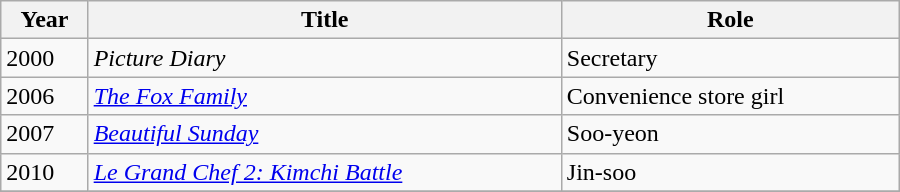<table class="wikitable" style="width:600px">
<tr>
<th>Year</th>
<th>Title</th>
<th>Role</th>
</tr>
<tr>
<td>2000</td>
<td><em>Picture Diary</em></td>
<td>Secretary</td>
</tr>
<tr>
<td>2006</td>
<td><em><a href='#'>The Fox Family</a></em></td>
<td>Convenience store girl</td>
</tr>
<tr>
<td>2007</td>
<td><em><a href='#'>Beautiful Sunday</a></em></td>
<td>Soo-yeon</td>
</tr>
<tr>
<td>2010</td>
<td><em><a href='#'>Le Grand Chef 2: Kimchi Battle</a></em></td>
<td>Jin-soo</td>
</tr>
<tr>
</tr>
</table>
